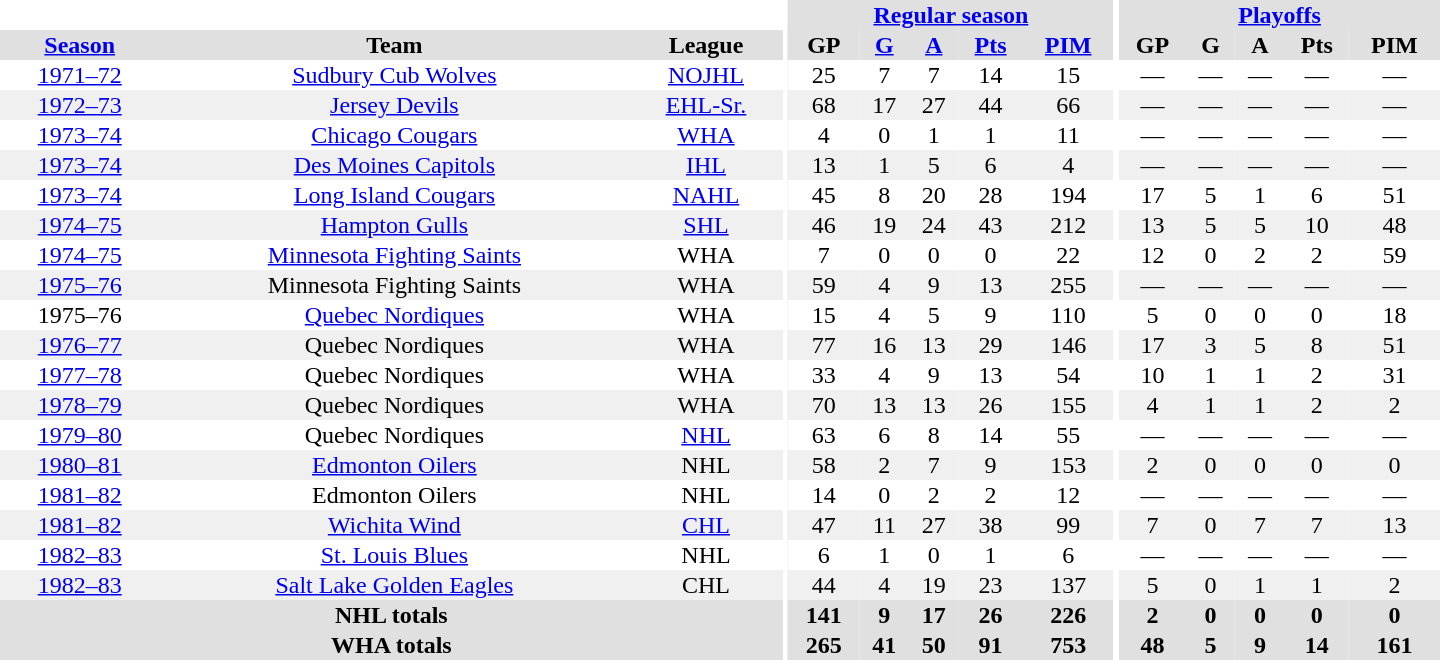<table border="0" cellpadding="1" cellspacing="0" style="text-align:center; width:60em">
<tr bgcolor="#e0e0e0">
<th colspan="3" bgcolor="#ffffff"></th>
<th rowspan="100" bgcolor="#ffffff"></th>
<th colspan="5"><a href='#'>Regular season</a></th>
<th rowspan="100" bgcolor="#ffffff"></th>
<th colspan="5"><a href='#'>Playoffs</a></th>
</tr>
<tr bgcolor="#e0e0e0">
<th><a href='#'>Season</a></th>
<th>Team</th>
<th>League</th>
<th>GP</th>
<th><a href='#'>G</a></th>
<th><a href='#'>A</a></th>
<th><a href='#'>Pts</a></th>
<th><a href='#'>PIM</a></th>
<th>GP</th>
<th>G</th>
<th>A</th>
<th>Pts</th>
<th>PIM</th>
</tr>
<tr>
<td><a href='#'>1971–72</a></td>
<td><a href='#'>Sudbury Cub Wolves</a></td>
<td><a href='#'>NOJHL</a></td>
<td>25</td>
<td>7</td>
<td>7</td>
<td>14</td>
<td>15</td>
<td>—</td>
<td>—</td>
<td>—</td>
<td>—</td>
<td>—</td>
</tr>
<tr bgcolor="#f0f0f0">
<td><a href='#'>1972–73</a></td>
<td><a href='#'>Jersey Devils</a></td>
<td><a href='#'>EHL-Sr.</a></td>
<td>68</td>
<td>17</td>
<td>27</td>
<td>44</td>
<td>66</td>
<td>—</td>
<td>—</td>
<td>—</td>
<td>—</td>
<td>—</td>
</tr>
<tr>
<td><a href='#'>1973–74</a></td>
<td><a href='#'>Chicago Cougars</a></td>
<td><a href='#'>WHA</a></td>
<td>4</td>
<td>0</td>
<td>1</td>
<td>1</td>
<td>11</td>
<td>—</td>
<td>—</td>
<td>—</td>
<td>—</td>
<td>—</td>
</tr>
<tr bgcolor="#f0f0f0">
<td><a href='#'>1973–74</a></td>
<td><a href='#'>Des Moines Capitols</a></td>
<td><a href='#'>IHL</a></td>
<td>13</td>
<td>1</td>
<td>5</td>
<td>6</td>
<td>4</td>
<td>—</td>
<td>—</td>
<td>—</td>
<td>—</td>
<td>—</td>
</tr>
<tr>
<td><a href='#'>1973–74</a></td>
<td><a href='#'>Long Island Cougars</a></td>
<td><a href='#'>NAHL</a></td>
<td>45</td>
<td>8</td>
<td>20</td>
<td>28</td>
<td>194</td>
<td>17</td>
<td>5</td>
<td>1</td>
<td>6</td>
<td>51</td>
</tr>
<tr bgcolor="#f0f0f0">
<td><a href='#'>1974–75</a></td>
<td><a href='#'>Hampton Gulls</a></td>
<td><a href='#'>SHL</a></td>
<td>46</td>
<td>19</td>
<td>24</td>
<td>43</td>
<td>212</td>
<td>13</td>
<td>5</td>
<td>5</td>
<td>10</td>
<td>48</td>
</tr>
<tr>
<td><a href='#'>1974–75</a></td>
<td><a href='#'>Minnesota Fighting Saints</a></td>
<td>WHA</td>
<td>7</td>
<td>0</td>
<td>0</td>
<td>0</td>
<td>22</td>
<td>12</td>
<td>0</td>
<td>2</td>
<td>2</td>
<td>59</td>
</tr>
<tr bgcolor="#f0f0f0">
<td><a href='#'>1975–76</a></td>
<td>Minnesota Fighting Saints</td>
<td>WHA</td>
<td>59</td>
<td>4</td>
<td>9</td>
<td>13</td>
<td>255</td>
<td>—</td>
<td>—</td>
<td>—</td>
<td>—</td>
<td>—</td>
</tr>
<tr>
<td>1975–76</td>
<td><a href='#'>Quebec Nordiques</a></td>
<td>WHA</td>
<td>15</td>
<td>4</td>
<td>5</td>
<td>9</td>
<td>110</td>
<td>5</td>
<td>0</td>
<td>0</td>
<td>0</td>
<td>18</td>
</tr>
<tr bgcolor="#f0f0f0">
<td><a href='#'>1976–77</a></td>
<td>Quebec Nordiques</td>
<td>WHA</td>
<td>77</td>
<td>16</td>
<td>13</td>
<td>29</td>
<td>146</td>
<td>17</td>
<td>3</td>
<td>5</td>
<td>8</td>
<td>51</td>
</tr>
<tr>
<td><a href='#'>1977–78</a></td>
<td>Quebec Nordiques</td>
<td>WHA</td>
<td>33</td>
<td>4</td>
<td>9</td>
<td>13</td>
<td>54</td>
<td>10</td>
<td>1</td>
<td>1</td>
<td>2</td>
<td>31</td>
</tr>
<tr bgcolor="#f0f0f0">
<td><a href='#'>1978–79</a></td>
<td>Quebec Nordiques</td>
<td>WHA</td>
<td>70</td>
<td>13</td>
<td>13</td>
<td>26</td>
<td>155</td>
<td>4</td>
<td>1</td>
<td>1</td>
<td>2</td>
<td>2</td>
</tr>
<tr>
<td><a href='#'>1979–80</a></td>
<td>Quebec Nordiques</td>
<td><a href='#'>NHL</a></td>
<td>63</td>
<td>6</td>
<td>8</td>
<td>14</td>
<td>55</td>
<td>—</td>
<td>—</td>
<td>—</td>
<td>—</td>
<td>—</td>
</tr>
<tr bgcolor="#f0f0f0">
<td><a href='#'>1980–81</a></td>
<td><a href='#'>Edmonton Oilers</a></td>
<td>NHL</td>
<td>58</td>
<td>2</td>
<td>7</td>
<td>9</td>
<td>153</td>
<td>2</td>
<td>0</td>
<td>0</td>
<td>0</td>
<td>0</td>
</tr>
<tr>
<td><a href='#'>1981–82</a></td>
<td>Edmonton Oilers</td>
<td>NHL</td>
<td>14</td>
<td>0</td>
<td>2</td>
<td>2</td>
<td>12</td>
<td>—</td>
<td>—</td>
<td>—</td>
<td>—</td>
<td>—</td>
</tr>
<tr bgcolor="#f0f0f0">
<td><a href='#'>1981–82</a></td>
<td><a href='#'>Wichita Wind</a></td>
<td><a href='#'>CHL</a></td>
<td>47</td>
<td>11</td>
<td>27</td>
<td>38</td>
<td>99</td>
<td>7</td>
<td>0</td>
<td>7</td>
<td>7</td>
<td>13</td>
</tr>
<tr>
<td><a href='#'>1982–83</a></td>
<td><a href='#'>St. Louis Blues</a></td>
<td>NHL</td>
<td>6</td>
<td>1</td>
<td>0</td>
<td>1</td>
<td>6</td>
<td>—</td>
<td>—</td>
<td>—</td>
<td>—</td>
<td>—</td>
</tr>
<tr bgcolor="#f0f0f0">
<td><a href='#'>1982–83</a></td>
<td><a href='#'>Salt Lake Golden Eagles</a></td>
<td>CHL</td>
<td>44</td>
<td>4</td>
<td>19</td>
<td>23</td>
<td>137</td>
<td>5</td>
<td>0</td>
<td>1</td>
<td>1</td>
<td>2</td>
</tr>
<tr>
</tr>
<tr ALIGN="center" bgcolor="#e0e0e0">
<th colspan="3">NHL totals</th>
<th ALIGN="center">141</th>
<th ALIGN="center">9</th>
<th ALIGN="center">17</th>
<th ALIGN="center">26</th>
<th ALIGN="center">226</th>
<th ALIGN="center">2</th>
<th ALIGN="center">0</th>
<th ALIGN="center">0</th>
<th ALIGN="center">0</th>
<th ALIGN="center">0</th>
</tr>
<tr>
</tr>
<tr ALIGN="center" bgcolor="#e0e0e0">
<th colspan="3">WHA totals</th>
<th ALIGN="center">265</th>
<th ALIGN="center">41</th>
<th ALIGN="center">50</th>
<th ALIGN="center">91</th>
<th ALIGN="center">753</th>
<th ALIGN="center">48</th>
<th ALIGN="center">5</th>
<th ALIGN="center">9</th>
<th ALIGN="center">14</th>
<th ALIGN="center">161</th>
</tr>
</table>
